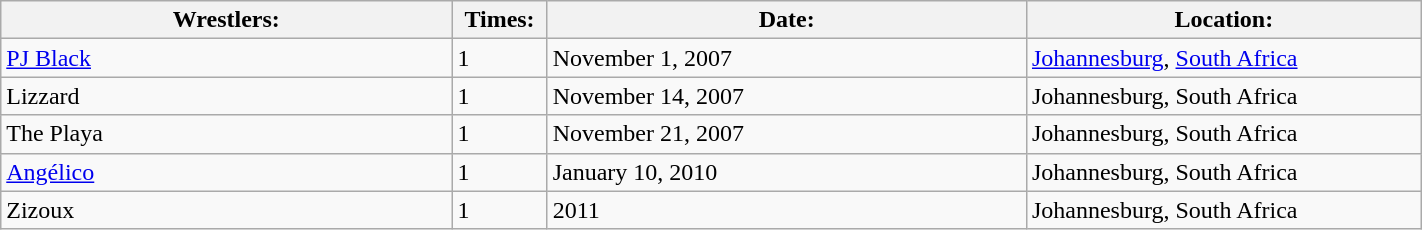<table class="wikitable" width=75%>
<tr>
<th width=16%>Wrestlers:</th>
<th width=1%>Times:</th>
<th width=17%>Date:</th>
<th width=14%>Location:</th>
</tr>
<tr>
<td><a href='#'>PJ Black</a></td>
<td>1</td>
<td>November 1, 2007</td>
<td><a href='#'>Johannesburg</a>, <a href='#'>South Africa</a></td>
</tr>
<tr>
<td>Lizzard</td>
<td>1</td>
<td>November 14, 2007</td>
<td>Johannesburg, South Africa</td>
</tr>
<tr>
<td>The Playa</td>
<td>1</td>
<td>November 21, 2007</td>
<td>Johannesburg, South Africa</td>
</tr>
<tr>
<td><a href='#'>Angélico</a></td>
<td>1</td>
<td>January 10, 2010</td>
<td>Johannesburg, South Africa</td>
</tr>
<tr>
<td>Zizoux</td>
<td>1</td>
<td>2011</td>
<td>Johannesburg, South Africa</td>
</tr>
</table>
